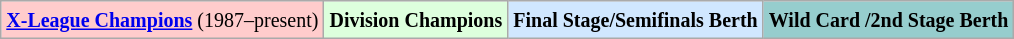<table class="wikitable">
<tr>
<td bgcolor="#FFCCCC"><small><strong><a href='#'>X-League Champions</a></strong> (1987–present)</small></td>
<td bgcolor="#DDFFDD"><small><strong>Division Champions</strong></small></td>
<td bgcolor="#D0E7FF"><small><strong>Final Stage/Semifinals Berth</strong></small></td>
<td bgcolor="#96CDCD"><small><strong>Wild Card /2nd Stage Berth</strong></small></td>
</tr>
</table>
